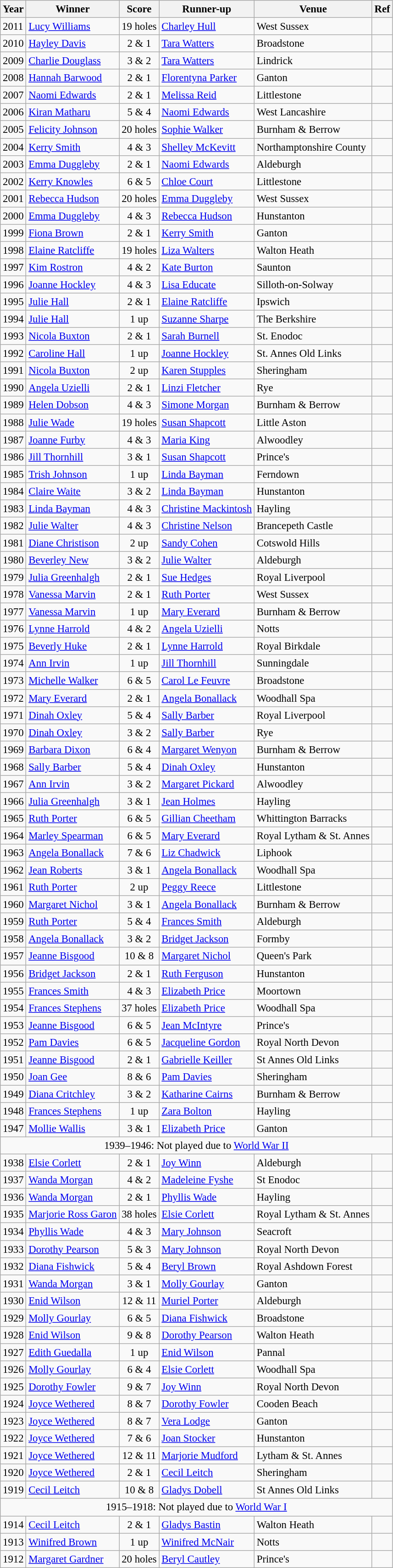<table class="wikitable sortable" style="font-size:95%">
<tr>
<th>Year</th>
<th>Winner</th>
<th>Score</th>
<th>Runner-up</th>
<th>Venue</th>
<th class="unsortable">Ref</th>
</tr>
<tr>
<td>2011</td>
<td><a href='#'>Lucy Williams</a></td>
<td align=center>19 holes</td>
<td><a href='#'>Charley Hull</a></td>
<td>West Sussex</td>
<td></td>
</tr>
<tr>
<td>2010</td>
<td><a href='#'>Hayley Davis</a></td>
<td align=center>2 & 1</td>
<td><a href='#'>Tara Watters</a></td>
<td>Broadstone</td>
<td></td>
</tr>
<tr>
<td>2009</td>
<td><a href='#'>Charlie Douglass</a></td>
<td align=center>3 & 2</td>
<td><a href='#'>Tara Watters</a></td>
<td>Lindrick</td>
<td></td>
</tr>
<tr>
<td>2008</td>
<td><a href='#'>Hannah Barwood</a></td>
<td align=center>2 & 1</td>
<td><a href='#'>Florentyna Parker</a></td>
<td>Ganton</td>
<td></td>
</tr>
<tr>
<td>2007</td>
<td><a href='#'>Naomi Edwards</a></td>
<td align=center>2 & 1</td>
<td><a href='#'>Melissa Reid</a></td>
<td>Littlestone</td>
<td></td>
</tr>
<tr>
<td>2006</td>
<td><a href='#'>Kiran Matharu</a></td>
<td align=center>5 & 4</td>
<td><a href='#'>Naomi Edwards</a></td>
<td>West Lancashire</td>
<td></td>
</tr>
<tr>
<td>2005</td>
<td><a href='#'>Felicity Johnson</a></td>
<td align=center>20 holes</td>
<td><a href='#'>Sophie Walker</a></td>
<td>Burnham & Berrow</td>
<td></td>
</tr>
<tr>
<td>2004</td>
<td><a href='#'>Kerry Smith</a></td>
<td align=center>4 & 3</td>
<td><a href='#'>Shelley McKevitt</a></td>
<td>Northamptonshire County</td>
<td></td>
</tr>
<tr>
<td>2003</td>
<td><a href='#'>Emma Duggleby</a></td>
<td align=center>2 & 1</td>
<td><a href='#'>Naomi Edwards</a></td>
<td>Aldeburgh</td>
<td></td>
</tr>
<tr>
<td>2002</td>
<td><a href='#'>Kerry Knowles</a></td>
<td align=center>6 & 5</td>
<td><a href='#'>Chloe Court</a></td>
<td>Littlestone</td>
<td></td>
</tr>
<tr>
<td>2001</td>
<td><a href='#'>Rebecca Hudson</a></td>
<td align=center>20 holes</td>
<td><a href='#'>Emma Duggleby</a></td>
<td>West Sussex</td>
<td></td>
</tr>
<tr>
<td>2000</td>
<td><a href='#'>Emma Duggleby</a></td>
<td align=center>4 & 3</td>
<td><a href='#'>Rebecca Hudson</a></td>
<td>Hunstanton</td>
<td></td>
</tr>
<tr>
<td>1999</td>
<td><a href='#'>Fiona Brown</a></td>
<td align=center>2 & 1</td>
<td><a href='#'>Kerry Smith</a></td>
<td>Ganton</td>
<td></td>
</tr>
<tr>
<td>1998</td>
<td><a href='#'>Elaine Ratcliffe</a></td>
<td align=center>19 holes</td>
<td><a href='#'>Liza Walters</a></td>
<td>Walton Heath</td>
<td></td>
</tr>
<tr>
<td>1997</td>
<td><a href='#'>Kim Rostron</a></td>
<td align=center>4 & 2</td>
<td><a href='#'>Kate Burton</a></td>
<td>Saunton</td>
<td></td>
</tr>
<tr>
<td>1996</td>
<td><a href='#'>Joanne Hockley</a></td>
<td align=center>4 & 3</td>
<td><a href='#'>Lisa Educate</a></td>
<td>Silloth-on-Solway</td>
<td></td>
</tr>
<tr>
<td>1995</td>
<td><a href='#'>Julie Hall</a></td>
<td align=center>2 & 1</td>
<td><a href='#'>Elaine Ratcliffe</a></td>
<td>Ipswich</td>
<td></td>
</tr>
<tr>
<td>1994</td>
<td><a href='#'>Julie Hall</a></td>
<td align=center>1 up</td>
<td><a href='#'>Suzanne Sharpe</a></td>
<td>The Berkshire</td>
<td></td>
</tr>
<tr>
<td>1993</td>
<td><a href='#'>Nicola Buxton</a></td>
<td align=center>2 & 1</td>
<td><a href='#'>Sarah Burnell</a></td>
<td>St. Enodoc</td>
<td></td>
</tr>
<tr>
<td>1992</td>
<td><a href='#'>Caroline Hall</a></td>
<td align=center>1 up</td>
<td><a href='#'>Joanne Hockley</a></td>
<td>St. Annes Old Links</td>
<td></td>
</tr>
<tr>
<td>1991</td>
<td><a href='#'>Nicola Buxton</a></td>
<td align=center>2 up</td>
<td><a href='#'>Karen Stupples</a></td>
<td>Sheringham</td>
<td></td>
</tr>
<tr>
<td>1990</td>
<td><a href='#'>Angela Uzielli</a></td>
<td align=center>2 & 1</td>
<td><a href='#'>Linzi Fletcher</a></td>
<td>Rye</td>
<td></td>
</tr>
<tr>
<td>1989</td>
<td><a href='#'>Helen Dobson</a></td>
<td align=center>4 & 3</td>
<td><a href='#'>Simone Morgan</a></td>
<td>Burnham & Berrow</td>
<td></td>
</tr>
<tr>
<td>1988</td>
<td><a href='#'>Julie Wade</a></td>
<td align=center>19 holes</td>
<td><a href='#'>Susan Shapcott</a></td>
<td>Little Aston</td>
<td></td>
</tr>
<tr>
<td>1987</td>
<td><a href='#'>Joanne Furby</a></td>
<td align=center>4 & 3</td>
<td><a href='#'>Maria King</a></td>
<td>Alwoodley</td>
<td></td>
</tr>
<tr>
<td>1986</td>
<td><a href='#'>Jill Thornhill</a></td>
<td align=center>3 & 1</td>
<td><a href='#'>Susan Shapcott</a></td>
<td>Prince's</td>
<td></td>
</tr>
<tr>
<td>1985</td>
<td><a href='#'>Trish Johnson</a></td>
<td align=center>1 up</td>
<td><a href='#'>Linda Bayman</a></td>
<td>Ferndown</td>
<td></td>
</tr>
<tr>
<td>1984</td>
<td><a href='#'>Claire Waite</a></td>
<td align=center>3 & 2</td>
<td><a href='#'>Linda Bayman</a></td>
<td>Hunstanton</td>
<td></td>
</tr>
<tr>
<td>1983</td>
<td><a href='#'>Linda Bayman</a></td>
<td align=center>4 & 3</td>
<td><a href='#'>Christine Mackintosh</a></td>
<td>Hayling</td>
<td></td>
</tr>
<tr>
<td>1982</td>
<td><a href='#'>Julie Walter</a></td>
<td align=center>4 & 3</td>
<td><a href='#'>Christine Nelson</a></td>
<td>Brancepeth Castle</td>
<td></td>
</tr>
<tr>
<td>1981</td>
<td><a href='#'>Diane Christison</a></td>
<td align=center>2 up</td>
<td><a href='#'>Sandy Cohen</a></td>
<td>Cotswold Hills</td>
<td></td>
</tr>
<tr>
<td>1980</td>
<td><a href='#'>Beverley New</a></td>
<td align=center>3 & 2</td>
<td><a href='#'>Julie Walter</a></td>
<td>Aldeburgh</td>
<td></td>
</tr>
<tr>
<td>1979</td>
<td><a href='#'>Julia Greenhalgh</a></td>
<td align=center>2 & 1</td>
<td><a href='#'>Sue Hedges</a></td>
<td>Royal Liverpool</td>
<td></td>
</tr>
<tr>
<td>1978</td>
<td><a href='#'>Vanessa Marvin</a></td>
<td align=center>2 & 1</td>
<td><a href='#'>Ruth Porter</a></td>
<td>West Sussex</td>
<td></td>
</tr>
<tr>
<td>1977</td>
<td><a href='#'>Vanessa Marvin</a></td>
<td align=center>1 up</td>
<td><a href='#'>Mary Everard</a></td>
<td>Burnham & Berrow</td>
<td></td>
</tr>
<tr>
<td>1976</td>
<td><a href='#'>Lynne Harrold</a></td>
<td align=center>4 & 2</td>
<td><a href='#'>Angela Uzielli</a></td>
<td>Notts</td>
<td></td>
</tr>
<tr>
<td>1975</td>
<td><a href='#'>Beverly Huke</a></td>
<td align=center>2 & 1</td>
<td><a href='#'>Lynne Harrold</a></td>
<td>Royal Birkdale</td>
<td></td>
</tr>
<tr>
<td>1974</td>
<td><a href='#'>Ann Irvin</a></td>
<td align=center>1 up</td>
<td><a href='#'>Jill Thornhill</a></td>
<td>Sunningdale</td>
<td></td>
</tr>
<tr>
<td>1973</td>
<td><a href='#'>Michelle Walker</a></td>
<td align=center>6 & 5</td>
<td><a href='#'>Carol Le Feuvre</a></td>
<td>Broadstone</td>
<td></td>
</tr>
<tr>
<td>1972</td>
<td><a href='#'>Mary Everard</a></td>
<td align=center>2 & 1</td>
<td><a href='#'>Angela Bonallack</a></td>
<td>Woodhall Spa</td>
<td></td>
</tr>
<tr>
<td>1971</td>
<td><a href='#'>Dinah Oxley</a></td>
<td align=center>5 & 4</td>
<td><a href='#'>Sally Barber</a></td>
<td>Royal Liverpool</td>
<td></td>
</tr>
<tr>
<td>1970</td>
<td><a href='#'>Dinah Oxley</a></td>
<td align=center>3 & 2</td>
<td><a href='#'>Sally Barber</a></td>
<td>Rye</td>
<td></td>
</tr>
<tr>
<td>1969</td>
<td><a href='#'>Barbara Dixon</a></td>
<td align=center>6 & 4</td>
<td><a href='#'>Margaret Wenyon</a></td>
<td>Burnham & Berrow</td>
<td></td>
</tr>
<tr>
<td>1968</td>
<td><a href='#'>Sally Barber</a></td>
<td align=center>5 & 4</td>
<td><a href='#'>Dinah Oxley</a></td>
<td>Hunstanton</td>
<td></td>
</tr>
<tr>
<td>1967</td>
<td><a href='#'>Ann Irvin</a></td>
<td align=center>3 & 2</td>
<td><a href='#'>Margaret Pickard</a></td>
<td>Alwoodley</td>
<td></td>
</tr>
<tr>
<td>1966</td>
<td><a href='#'>Julia Greenhalgh</a></td>
<td align=center>3 & 1</td>
<td><a href='#'>Jean Holmes</a></td>
<td>Hayling</td>
<td></td>
</tr>
<tr>
<td>1965</td>
<td><a href='#'>Ruth Porter</a></td>
<td align=center>6 & 5</td>
<td><a href='#'>Gillian Cheetham</a></td>
<td>Whittington Barracks</td>
<td></td>
</tr>
<tr>
<td>1964</td>
<td><a href='#'>Marley Spearman</a></td>
<td align=center>6 & 5</td>
<td><a href='#'>Mary Everard</a></td>
<td>Royal Lytham & St. Annes</td>
<td></td>
</tr>
<tr>
<td>1963</td>
<td><a href='#'>Angela Bonallack</a></td>
<td align=center>7 & 6</td>
<td><a href='#'>Liz Chadwick</a></td>
<td>Liphook</td>
<td></td>
</tr>
<tr>
<td>1962</td>
<td><a href='#'>Jean Roberts</a></td>
<td align=center>3 & 1</td>
<td><a href='#'>Angela Bonallack</a></td>
<td>Woodhall Spa</td>
<td></td>
</tr>
<tr>
<td>1961</td>
<td><a href='#'>Ruth Porter</a></td>
<td align=center>2 up</td>
<td><a href='#'>Peggy Reece</a></td>
<td>Littlestone</td>
<td></td>
</tr>
<tr>
<td>1960</td>
<td><a href='#'>Margaret Nichol</a></td>
<td align=center>3 & 1</td>
<td><a href='#'>Angela Bonallack</a></td>
<td>Burnham & Berrow</td>
<td></td>
</tr>
<tr>
<td>1959</td>
<td><a href='#'>Ruth Porter</a></td>
<td align=center>5 & 4</td>
<td><a href='#'>Frances Smith</a></td>
<td>Aldeburgh</td>
<td></td>
</tr>
<tr>
<td>1958</td>
<td><a href='#'>Angela Bonallack</a></td>
<td align=center>3 & 2</td>
<td><a href='#'>Bridget Jackson</a></td>
<td>Formby</td>
<td></td>
</tr>
<tr>
<td>1957</td>
<td><a href='#'>Jeanne Bisgood</a></td>
<td align=center>10 & 8</td>
<td><a href='#'>Margaret Nichol</a></td>
<td>Queen's Park</td>
<td></td>
</tr>
<tr>
<td>1956</td>
<td><a href='#'>Bridget Jackson</a></td>
<td align=center>2 & 1</td>
<td><a href='#'>Ruth Ferguson</a></td>
<td>Hunstanton</td>
<td></td>
</tr>
<tr>
<td>1955</td>
<td><a href='#'>Frances Smith</a></td>
<td align=center>4 & 3</td>
<td><a href='#'>Elizabeth Price</a></td>
<td>Moortown</td>
<td></td>
</tr>
<tr>
<td>1954</td>
<td><a href='#'>Frances Stephens</a></td>
<td align=center>37 holes</td>
<td><a href='#'>Elizabeth Price</a></td>
<td>Woodhall Spa</td>
<td></td>
</tr>
<tr>
<td>1953</td>
<td><a href='#'>Jeanne Bisgood</a></td>
<td align=center>6 & 5</td>
<td><a href='#'>Jean McIntyre</a></td>
<td>Prince's</td>
<td></td>
</tr>
<tr>
<td>1952</td>
<td><a href='#'>Pam Davies</a></td>
<td align=center>6 & 5</td>
<td><a href='#'>Jacqueline Gordon</a></td>
<td>Royal North Devon</td>
<td></td>
</tr>
<tr>
<td>1951</td>
<td><a href='#'>Jeanne Bisgood</a></td>
<td align=center>2 & 1</td>
<td><a href='#'>Gabrielle Keiller</a></td>
<td>St Annes Old Links</td>
<td></td>
</tr>
<tr>
<td>1950</td>
<td><a href='#'>Joan Gee</a></td>
<td align=center>8 & 6</td>
<td><a href='#'>Pam Davies</a></td>
<td>Sheringham</td>
<td></td>
</tr>
<tr>
<td>1949</td>
<td><a href='#'>Diana Critchley</a></td>
<td align=center>3 & 2</td>
<td><a href='#'>Katharine Cairns</a></td>
<td>Burnham & Berrow</td>
<td></td>
</tr>
<tr>
<td>1948</td>
<td><a href='#'>Frances Stephens</a></td>
<td align=center>1 up</td>
<td><a href='#'>Zara Bolton</a></td>
<td>Hayling</td>
<td></td>
</tr>
<tr>
<td>1947</td>
<td><a href='#'>Mollie Wallis</a></td>
<td align=center>3 & 1</td>
<td><a href='#'>Elizabeth Price</a></td>
<td>Ganton</td>
<td></td>
</tr>
<tr>
<td colspan="6" align="center">1939–1946: Not played due to <a href='#'>World War II</a></td>
</tr>
<tr>
<td>1938</td>
<td><a href='#'>Elsie Corlett</a></td>
<td align=center>2 & 1</td>
<td><a href='#'>Joy Winn</a></td>
<td>Aldeburgh</td>
<td></td>
</tr>
<tr>
<td>1937</td>
<td><a href='#'>Wanda Morgan</a></td>
<td align=center>4 & 2</td>
<td><a href='#'>Madeleine Fyshe</a></td>
<td>St Enodoc</td>
<td></td>
</tr>
<tr>
<td>1936</td>
<td><a href='#'>Wanda Morgan</a></td>
<td align=center>2 & 1</td>
<td><a href='#'>Phyllis Wade</a></td>
<td>Hayling</td>
<td></td>
</tr>
<tr>
<td>1935</td>
<td><a href='#'>Marjorie Ross Garon</a></td>
<td align=center>38 holes</td>
<td><a href='#'>Elsie Corlett</a></td>
<td>Royal Lytham & St. Annes</td>
<td></td>
</tr>
<tr>
<td>1934</td>
<td><a href='#'>Phyllis Wade</a></td>
<td align=center>4 & 3</td>
<td><a href='#'>Mary Johnson</a></td>
<td>Seacroft</td>
<td></td>
</tr>
<tr>
<td>1933</td>
<td><a href='#'>Dorothy Pearson</a></td>
<td align=center>5 & 3</td>
<td><a href='#'>Mary Johnson</a></td>
<td>Royal North Devon</td>
<td></td>
</tr>
<tr>
<td>1932</td>
<td><a href='#'>Diana Fishwick</a></td>
<td align=center>5 & 4</td>
<td><a href='#'>Beryl Brown</a></td>
<td>Royal Ashdown Forest</td>
<td></td>
</tr>
<tr>
<td>1931</td>
<td><a href='#'>Wanda Morgan</a></td>
<td align=center>3 & 1</td>
<td><a href='#'>Molly Gourlay</a></td>
<td>Ganton</td>
<td></td>
</tr>
<tr>
<td>1930</td>
<td><a href='#'>Enid Wilson</a></td>
<td align=center>12 & 11</td>
<td><a href='#'>Muriel Porter</a></td>
<td>Aldeburgh</td>
<td></td>
</tr>
<tr>
<td>1929</td>
<td><a href='#'>Molly Gourlay</a></td>
<td align=center>6 & 5</td>
<td><a href='#'>Diana Fishwick</a></td>
<td>Broadstone</td>
<td></td>
</tr>
<tr>
<td>1928</td>
<td><a href='#'>Enid Wilson</a></td>
<td align=center>9 & 8</td>
<td><a href='#'>Dorothy Pearson</a></td>
<td>Walton Heath</td>
<td></td>
</tr>
<tr>
<td>1927</td>
<td><a href='#'>Edith Guedalla</a></td>
<td align=center>1 up</td>
<td><a href='#'>Enid Wilson</a></td>
<td>Pannal</td>
<td></td>
</tr>
<tr>
<td>1926</td>
<td><a href='#'>Molly Gourlay</a></td>
<td align=center>6 & 4</td>
<td><a href='#'>Elsie Corlett</a></td>
<td>Woodhall Spa</td>
<td></td>
</tr>
<tr>
<td>1925</td>
<td><a href='#'>Dorothy Fowler</a></td>
<td align=center>9 & 7</td>
<td><a href='#'>Joy Winn</a></td>
<td>Royal North Devon</td>
<td></td>
</tr>
<tr>
<td>1924</td>
<td><a href='#'>Joyce Wethered</a></td>
<td align=center>8 & 7</td>
<td><a href='#'>Dorothy Fowler</a></td>
<td>Cooden Beach</td>
<td></td>
</tr>
<tr>
<td>1923</td>
<td><a href='#'>Joyce Wethered</a></td>
<td align=center>8 & 7</td>
<td><a href='#'>Vera Lodge</a></td>
<td>Ganton</td>
<td></td>
</tr>
<tr>
<td>1922</td>
<td><a href='#'>Joyce Wethered</a></td>
<td align=center>7 & 6</td>
<td><a href='#'>Joan Stocker</a></td>
<td>Hunstanton</td>
<td></td>
</tr>
<tr>
<td>1921</td>
<td><a href='#'>Joyce Wethered</a></td>
<td align=center>12 & 11</td>
<td><a href='#'>Marjorie Mudford</a></td>
<td>Lytham & St. Annes</td>
<td></td>
</tr>
<tr>
<td>1920</td>
<td><a href='#'>Joyce Wethered</a></td>
<td align=center>2 & 1</td>
<td><a href='#'>Cecil Leitch</a></td>
<td>Sheringham</td>
<td></td>
</tr>
<tr>
<td>1919</td>
<td><a href='#'>Cecil Leitch</a></td>
<td align=center>10 & 8</td>
<td><a href='#'>Gladys Dobell</a></td>
<td>St Annes Old Links</td>
<td></td>
</tr>
<tr>
<td colspan="6" align="center">1915–1918: Not played due to <a href='#'>World War I</a></td>
</tr>
<tr>
<td>1914</td>
<td><a href='#'>Cecil Leitch</a></td>
<td align=center>2 & 1</td>
<td><a href='#'>Gladys Bastin</a></td>
<td>Walton Heath</td>
<td></td>
</tr>
<tr>
<td>1913</td>
<td><a href='#'>Winifred Brown</a></td>
<td align=center>1 up</td>
<td><a href='#'>Winifred McNair</a></td>
<td>Notts</td>
<td></td>
</tr>
<tr>
<td>1912</td>
<td><a href='#'>Margaret Gardner</a></td>
<td align=center>20 holes</td>
<td><a href='#'>Beryl Cautley</a></td>
<td>Prince's</td>
<td></td>
</tr>
</table>
